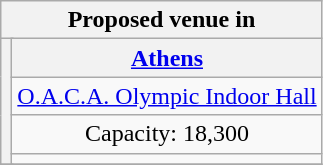<table class="wikitable" style="text-align:center">
<tr>
<th colspan="3">Proposed venue in </th>
</tr>
<tr>
<th rowspan="4" colspan="2"></th>
<th><a href='#'>Athens</a></th>
</tr>
<tr>
<td><a href='#'>O.A.C.A. Olympic Indoor Hall</a></td>
</tr>
<tr>
<td>Capacity: 18,300</td>
</tr>
<tr>
<td></td>
</tr>
<tr>
</tr>
</table>
